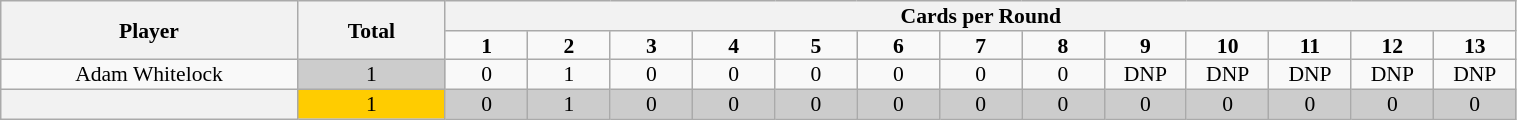<table class="wikitable" style="text-align:center; line-height: 90%; font-size:90%;" width=80%>
<tr>
<th rowspan=2 width=18%>Player</th>
<th rowspan=2 width=9%>Total</th>
<th colspan=13>Cards per Round</th>
</tr>
<tr>
<td width=5%><strong>1</strong></td>
<td width=5%><strong>2</strong></td>
<td width=5%><strong>3</strong></td>
<td width=5%><strong>4</strong></td>
<td width=5%><strong>5</strong></td>
<td width=5%><strong>6</strong></td>
<td width=5%><strong>7</strong></td>
<td width=5%><strong>8</strong></td>
<td width=5%><strong>9</strong></td>
<td width=5%><strong>10</strong></td>
<td width=5%><strong>11</strong></td>
<td width=5%><strong>12</strong></td>
<td width=5%><strong>13</strong></td>
</tr>
<tr>
<td>Adam Whitelock</td>
<td bgcolor=#cccccc>1</td>
<td>0</td>
<td>1</td>
<td>0</td>
<td>0</td>
<td>0</td>
<td>0</td>
<td>0</td>
<td>0</td>
<td>DNP</td>
<td>DNP</td>
<td>DNP</td>
<td>DNP</td>
<td>DNP</td>
</tr>
<tr>
<th></th>
<td bgcolor=#ffcc00>1</td>
<td bgcolor=#cccccc>0</td>
<td bgcolor=#cccccc>1</td>
<td bgcolor=#cccccc>0</td>
<td bgcolor=#cccccc>0</td>
<td bgcolor=#cccccc>0</td>
<td bgcolor=#cccccc>0</td>
<td bgcolor=#cccccc>0</td>
<td bgcolor=#cccccc>0</td>
<td bgcolor=#cccccc>0</td>
<td bgcolor=#cccccc>0</td>
<td bgcolor=#cccccc>0</td>
<td bgcolor=#cccccc>0</td>
<td bgcolor=#cccccc>0</td>
</tr>
</table>
